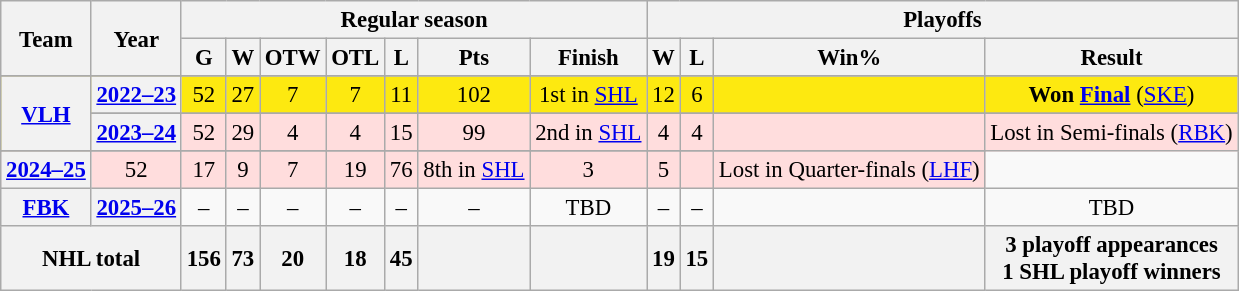<table class="wikitable" style="font-size:95%; text-align:center;">
<tr>
<th rowspan="2">Team</th>
<th rowspan="2">Year</th>
<th colspan="7">Regular season</th>
<th colspan="5">Playoffs</th>
</tr>
<tr>
<th>G</th>
<th>W</th>
<th>OTW</th>
<th>OTL</th>
<th>L</th>
<th>Pts</th>
<th>Finish</th>
<th>W</th>
<th>L</th>
<th>Win%</th>
<th>Result</th>
</tr>
<tr>
</tr>
<tr style="background:#FDE910;">
<th rowspan="3"><a href='#'>VLH</a></th>
<th><a href='#'>2022–23</a></th>
<td>52</td>
<td>27</td>
<td>7</td>
<td>7</td>
<td>11</td>
<td>102</td>
<td>1st in <a href='#'>SHL</a></td>
<td>12</td>
<td>6</td>
<td></td>
<td><strong>Won <a href='#'>Final</a></strong> (<a href='#'>SKE</a>)</td>
</tr>
<tr>
</tr>
<tr style="background:#fdd;">
<th><a href='#'>2023–24</a></th>
<td>52</td>
<td>29</td>
<td>4</td>
<td>4</td>
<td>15</td>
<td>99</td>
<td>2nd in <a href='#'>SHL</a></td>
<td>4</td>
<td>4</td>
<td></td>
<td>Lost in Semi-finals (<a href='#'>RBK</a>)</td>
</tr>
<tr>
</tr>
<tr style="background:#fdd;">
<th><a href='#'>2024–25</a></th>
<td>52</td>
<td>17</td>
<td>9</td>
<td>7</td>
<td>19</td>
<td>76</td>
<td>8th in <a href='#'>SHL</a></td>
<td>3</td>
<td>5</td>
<td></td>
<td>Lost in Quarter-finals (<a href='#'>LHF</a>)</td>
</tr>
<tr>
<th><a href='#'>FBK</a></th>
<th><a href='#'>2025–26</a></th>
<td>–</td>
<td>–</td>
<td>–</td>
<td>–</td>
<td>–</td>
<td>–</td>
<td>TBD</td>
<td>–</td>
<td>–</td>
<td></td>
<td>TBD</td>
</tr>
<tr>
<th colspan="2">NHL total</th>
<th>156</th>
<th>73</th>
<th>20</th>
<th>18</th>
<th>45</th>
<th> </th>
<th> </th>
<th>19</th>
<th>15</th>
<th></th>
<th>3 playoff appearances<br>1 SHL playoff winners</th>
</tr>
</table>
